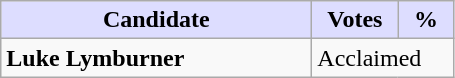<table class="wikitable">
<tr>
<th style="background:#ddf; width:200px;">Candidate</th>
<th style="background:#ddf; width:50px;">Votes</th>
<th style="background:#ddf; width:30px;">%</th>
</tr>
<tr>
<td><strong>Luke Lymburner</strong></td>
<td colspan="2">Acclaimed</td>
</tr>
</table>
